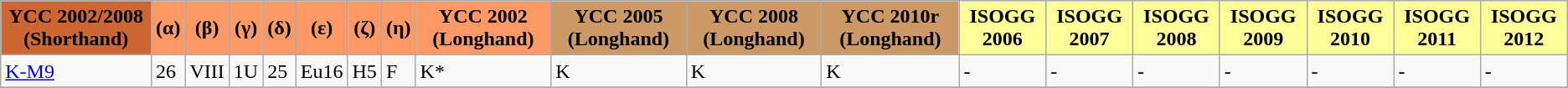<table class="wikitable">
<tr>
<th align="center" style="background:#c63;"><strong>YCC 2002/2008 (Shorthand)</strong></th>
<th align="center" style="background:#f96;"><strong>(α)</strong></th>
<th align="center" style="background:#f96;"><strong>(β)</strong></th>
<th align="center" style="background:#f96;"><strong>(γ)</strong></th>
<td align="center" style="background:#f96;"><strong>(δ)</strong></td>
<td align="center" style="background:#f96;"><strong>(ε)</strong></td>
<td align="center" style="background:#f96;"><strong>(ζ)</strong></td>
<td align="center" style="background:#f96"><strong>(η)</strong></td>
<td align="center" style="background:#f96"><strong>YCC 2002 (Longhand)</strong></td>
<td align="center" style="background:#c96;"><strong>YCC 2005 (Longhand)</strong></td>
<td align="center" style="background:#c96;"><strong>YCC 2008 (Longhand)</strong></td>
<td align="center" style="background:#c96;"><strong>YCC 2010r (Longhand)</strong></td>
<td align="center" style="background:#ff9;"><strong>ISOGG 2006</strong></td>
<td align="center" style="background:#ff9;"><strong>ISOGG 2007</strong></td>
<td align="center" style="background:#ff9;"><strong>ISOGG 2008</strong></td>
<td align="center" style="background:#ff9;"><strong>ISOGG 2009</strong></td>
<td align="center" style="background:#ff9;"><strong>ISOGG 2010</strong></td>
<td align="center" style="background:#ff9;"><strong>ISOGG 2011</strong></td>
<td align="center" style="background:#ff9;"><strong>ISOGG 2012</strong></td>
</tr>
<tr>
<td><a href='#'>K-M9</a></td>
<td>26</td>
<td>VIII</td>
<td>1U</td>
<td>25</td>
<td>Eu16</td>
<td>H5</td>
<td>F</td>
<td>K*</td>
<td>K</td>
<td>K</td>
<td>K</td>
<td>-</td>
<td>-</td>
<td>-</td>
<td>-</td>
<td>-</td>
<td>-</td>
<td>-</td>
</tr>
<tr>
</tr>
</table>
